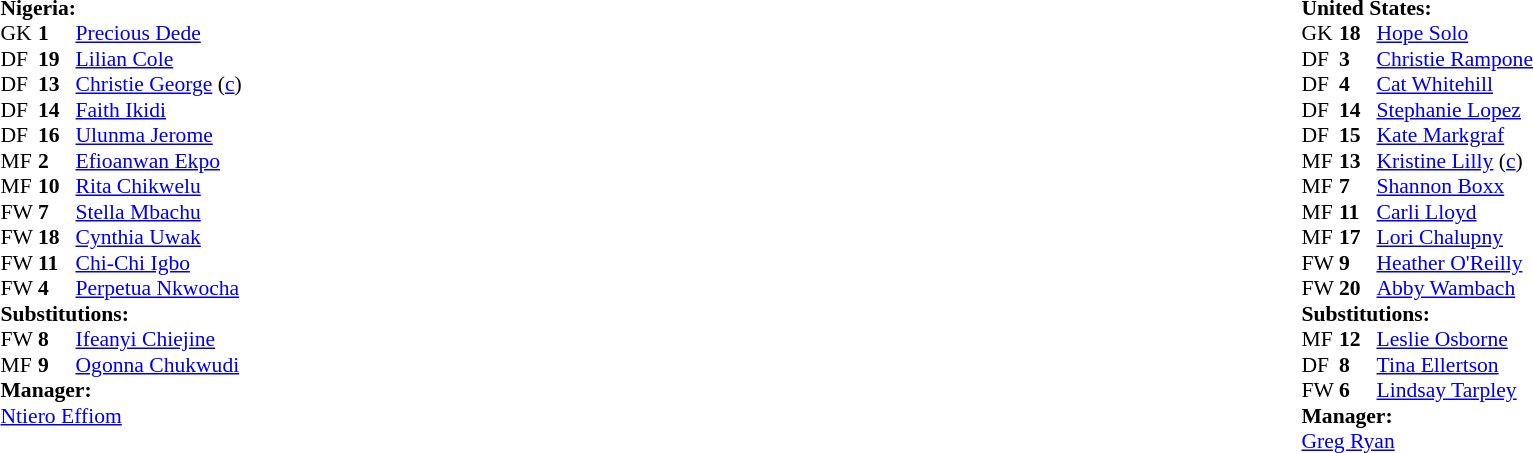<table width="100%">
<tr>
<td valign="top" width="50%"><br><table style="font-size: 90%" cellspacing="0" cellpadding="0">
<tr>
<td colspan=4><br><strong>Nigeria:</strong></td>
</tr>
<tr>
<th width=25></th>
<th width=25></th>
</tr>
<tr>
<td>GK</td>
<td><strong>1</strong></td>
<td><a href='#'>Precious Dede</a></td>
</tr>
<tr>
<td>DF</td>
<td><strong>19</strong></td>
<td><a href='#'>Lilian Cole</a></td>
<td></td>
</tr>
<tr>
<td>DF</td>
<td><strong>13</strong></td>
<td><a href='#'>Christie George</a> (<a href='#'>c</a>)</td>
</tr>
<tr>
<td>DF</td>
<td><strong>14</strong></td>
<td><a href='#'>Faith Ikidi</a></td>
</tr>
<tr>
<td>DF</td>
<td><strong>16</strong></td>
<td><a href='#'>Ulunma Jerome</a></td>
</tr>
<tr>
<td>MF</td>
<td><strong>2</strong></td>
<td><a href='#'>Efioanwan Ekpo</a></td>
</tr>
<tr>
<td>MF</td>
<td><strong>10</strong></td>
<td><a href='#'>Rita Chikwelu</a></td>
</tr>
<tr>
<td>FW</td>
<td><strong>7</strong></td>
<td><a href='#'>Stella Mbachu</a></td>
</tr>
<tr>
<td>FW</td>
<td><strong>18</strong></td>
<td><a href='#'>Cynthia Uwak</a></td>
<td></td>
<td></td>
</tr>
<tr>
<td>FW</td>
<td><strong>11</strong></td>
<td><a href='#'>Chi-Chi Igbo</a></td>
<td></td>
<td></td>
</tr>
<tr>
<td>FW</td>
<td><strong>4</strong></td>
<td><a href='#'>Perpetua Nkwocha</a></td>
</tr>
<tr>
<td colspan=3><strong>Substitutions:</strong></td>
</tr>
<tr>
<td>FW</td>
<td><strong>8</strong></td>
<td><a href='#'>Ifeanyi Chiejine</a></td>
<td></td>
<td></td>
</tr>
<tr>
<td>MF</td>
<td><strong>9</strong></td>
<td><a href='#'>Ogonna Chukwudi</a></td>
<td></td>
<td></td>
</tr>
<tr>
<td colspan=3><strong>Manager:</strong></td>
</tr>
<tr>
<td colspan=4> <a href='#'>Ntiero Effiom</a></td>
</tr>
</table>
</td>
<td valign="top" width="50%"><br><table style="font-size: 90%" cellspacing="0" cellpadding="0" align="center">
<tr>
<td colspan=4><br><strong>United States:</strong></td>
</tr>
<tr>
<th width=25></th>
<th width=25></th>
</tr>
<tr>
<td>GK</td>
<td><strong>18</strong></td>
<td><a href='#'>Hope Solo</a></td>
</tr>
<tr>
<td>DF</td>
<td><strong>3</strong></td>
<td><a href='#'>Christie Rampone</a></td>
<td></td>
<td></td>
</tr>
<tr>
<td>DF</td>
<td><strong>4</strong></td>
<td><a href='#'>Cat Whitehill</a></td>
</tr>
<tr>
<td>DF</td>
<td><strong>14</strong></td>
<td><a href='#'>Stephanie Lopez</a></td>
</tr>
<tr>
<td>DF</td>
<td><strong>15</strong></td>
<td><a href='#'>Kate Markgraf</a></td>
</tr>
<tr>
<td>MF</td>
<td><strong>13</strong></td>
<td><a href='#'>Kristine Lilly</a> (<a href='#'>c</a>)</td>
<td></td>
<td></td>
</tr>
<tr>
<td>MF</td>
<td><strong>7</strong></td>
<td><a href='#'>Shannon Boxx</a></td>
</tr>
<tr>
<td>MF</td>
<td><strong>11</strong></td>
<td><a href='#'>Carli Lloyd</a></td>
<td></td>
<td></td>
</tr>
<tr>
<td>MF</td>
<td><strong>17</strong></td>
<td><a href='#'>Lori Chalupny</a></td>
</tr>
<tr>
<td>FW</td>
<td><strong>9</strong></td>
<td><a href='#'>Heather O'Reilly</a></td>
</tr>
<tr>
<td>FW</td>
<td><strong>20</strong></td>
<td><a href='#'>Abby Wambach</a></td>
</tr>
<tr>
<td colspan=3><strong>Substitutions:</strong></td>
</tr>
<tr>
<td>MF</td>
<td><strong>12</strong></td>
<td><a href='#'>Leslie Osborne</a></td>
<td></td>
<td></td>
</tr>
<tr>
<td>DF</td>
<td><strong>8</strong></td>
<td><a href='#'>Tina Ellertson</a></td>
<td></td>
<td></td>
</tr>
<tr>
<td>FW</td>
<td><strong>6</strong></td>
<td><a href='#'>Lindsay Tarpley</a></td>
<td></td>
<td></td>
</tr>
<tr>
<td colspan=3><strong>Manager:</strong></td>
</tr>
<tr>
<td colspan=3> <a href='#'>Greg Ryan</a></td>
</tr>
</table>
</td>
</tr>
</table>
